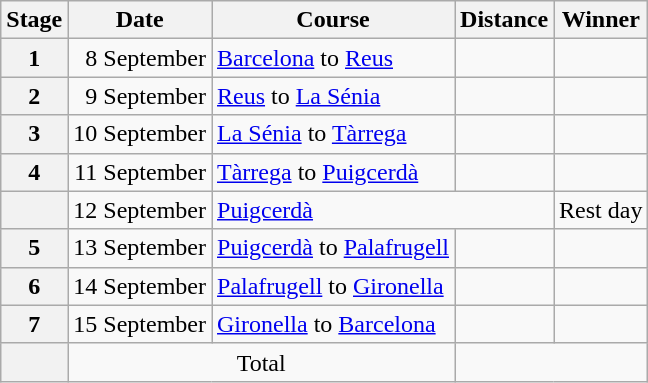<table class="wikitable">
<tr>
<th scope="col">Stage</th>
<th scope="col">Date</th>
<th scope="col">Course</th>
<th scope="col">Distance</th>
<th scope="col">Winner</th>
</tr>
<tr>
<th scope="row">1</th>
<td style="text-align:right">8 September</td>
<td><a href='#'>Barcelona</a> to <a href='#'>Reus</a></td>
<td style="text-align:center;"></td>
<td></td>
</tr>
<tr>
<th scope="row">2</th>
<td style="text-align:right">9 September</td>
<td><a href='#'>Reus</a> to <a href='#'>La Sénia</a></td>
<td style="text-align:center;"></td>
<td></td>
</tr>
<tr>
<th scope="row">3</th>
<td style="text-align:right">10 September</td>
<td><a href='#'>La Sénia</a> to <a href='#'>Tàrrega</a></td>
<td style="text-align:center;"></td>
<td></td>
</tr>
<tr>
<th scope="row">4</th>
<td style="text-align:right">11 September</td>
<td><a href='#'>Tàrrega</a> to <a href='#'>Puigcerdà</a></td>
<td style="text-align:center;"></td>
<td></td>
</tr>
<tr>
<th scope="row" style="text-align:center"></th>
<td style="text-align:right">12 September</td>
<td colspan="2"><a href='#'>Puigcerdà</a></td>
<td colspan="2">Rest day</td>
</tr>
<tr>
<th scope="row">5</th>
<td style="text-align:right">13 September</td>
<td><a href='#'>Puigcerdà</a> to <a href='#'>Palafrugell</a></td>
<td style="text-align:center;"></td>
<td></td>
</tr>
<tr>
<th scope="row">6</th>
<td style="text-align:right">14 September</td>
<td><a href='#'>Palafrugell</a> to <a href='#'>Gironella</a></td>
<td style="text-align:center;"></td>
<td></td>
</tr>
<tr>
<th scope="row">7</th>
<td style="text-align:right">15 September</td>
<td><a href='#'>Gironella</a> to <a href='#'>Barcelona</a></td>
<td style="text-align:center;"></td>
<td></td>
</tr>
<tr>
<th scope="row"></th>
<td colspan="2" style="text-align:center">Total</td>
<td colspan="5" style="text-align:center"></td>
</tr>
</table>
